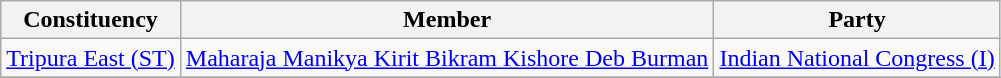<table class="wikitable sortable">
<tr>
<th>Constituency</th>
<th>Member</th>
<th>Party</th>
</tr>
<tr>
<td><a href='#'>Tripura East (ST)</a></td>
<td><a href='#'>Maharaja Manikya Kirit Bikram Kishore Deb Burman</a></td>
<td><a href='#'>Indian National Congress (I)</a></td>
</tr>
<tr>
</tr>
</table>
